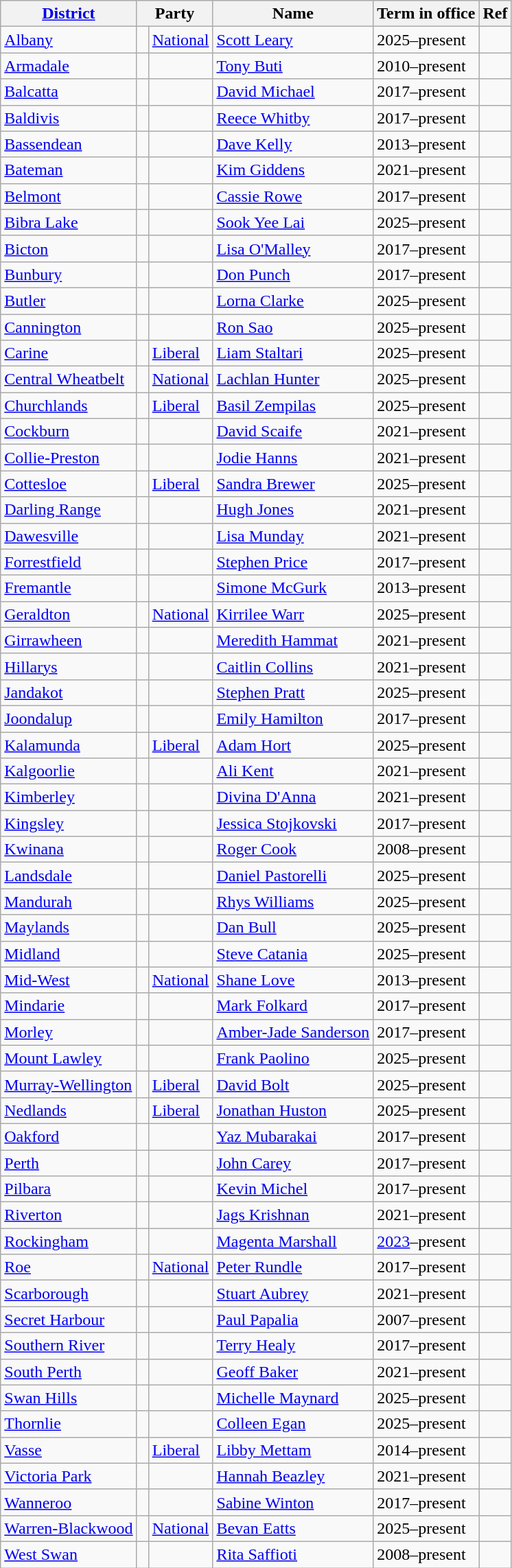<table class="wikitable sortable">
<tr>
<th><a href='#'><strong>District</strong></a></th>
<th colspan="2"><strong>Party</strong></th>
<th><strong>Name</strong></th>
<th><strong>Term in office</strong></th>
<th>Ref</th>
</tr>
<tr>
<td><a href='#'>Albany</a></td>
<td> </td>
<td><a href='#'>National</a></td>
<td><a href='#'>Scott Leary</a></td>
<td>2025–present</td>
<td></td>
</tr>
<tr>
<td><a href='#'>Armadale</a></td>
<td> </td>
<td></td>
<td><a href='#'>Tony Buti</a></td>
<td>2010–present</td>
<td></td>
</tr>
<tr>
<td><a href='#'>Balcatta</a></td>
<td> </td>
<td></td>
<td><a href='#'>David Michael</a></td>
<td>2017–present</td>
<td></td>
</tr>
<tr>
<td><a href='#'>Baldivis</a></td>
<td> </td>
<td></td>
<td><a href='#'>Reece Whitby</a></td>
<td>2017–present</td>
<td></td>
</tr>
<tr>
<td><a href='#'>Bassendean</a></td>
<td> </td>
<td></td>
<td><a href='#'>Dave Kelly</a></td>
<td>2013–present</td>
<td></td>
</tr>
<tr>
<td><a href='#'>Bateman</a></td>
<td> </td>
<td></td>
<td><a href='#'>Kim Giddens</a></td>
<td>2021–present</td>
<td></td>
</tr>
<tr>
<td><a href='#'>Belmont</a></td>
<td> </td>
<td></td>
<td><a href='#'>Cassie Rowe</a></td>
<td>2017–present</td>
<td></td>
</tr>
<tr>
<td><a href='#'>Bibra Lake</a></td>
<td> </td>
<td></td>
<td><a href='#'>Sook Yee Lai</a></td>
<td>2025–present</td>
<td></td>
</tr>
<tr>
<td><a href='#'>Bicton</a></td>
<td> </td>
<td></td>
<td><a href='#'>Lisa O'Malley</a></td>
<td>2017–present</td>
<td></td>
</tr>
<tr>
<td><a href='#'>Bunbury</a></td>
<td> </td>
<td></td>
<td><a href='#'>Don Punch</a></td>
<td>2017–present</td>
<td></td>
</tr>
<tr>
<td><a href='#'>Butler</a></td>
<td> </td>
<td></td>
<td><a href='#'>Lorna Clarke</a></td>
<td>2025–present</td>
<td></td>
</tr>
<tr>
<td><a href='#'>Cannington</a></td>
<td> </td>
<td></td>
<td><a href='#'>Ron Sao</a></td>
<td>2025–present</td>
<td></td>
</tr>
<tr>
<td><a href='#'>Carine</a></td>
<td> </td>
<td><a href='#'>Liberal</a></td>
<td><a href='#'>Liam Staltari</a></td>
<td>2025–present</td>
<td></td>
</tr>
<tr>
<td><a href='#'>Central Wheatbelt</a></td>
<td> </td>
<td><a href='#'>National</a></td>
<td><a href='#'>Lachlan Hunter</a></td>
<td>2025–present</td>
<td></td>
</tr>
<tr>
<td><a href='#'>Churchlands</a></td>
<td> </td>
<td><a href='#'>Liberal</a></td>
<td><a href='#'>Basil Zempilas</a></td>
<td>2025–present</td>
<td></td>
</tr>
<tr>
<td><a href='#'>Cockburn</a></td>
<td> </td>
<td></td>
<td><a href='#'>David Scaife</a></td>
<td>2021–present</td>
<td></td>
</tr>
<tr>
<td><a href='#'>Collie-Preston</a></td>
<td> </td>
<td></td>
<td><a href='#'>Jodie Hanns</a></td>
<td>2021–present</td>
<td></td>
</tr>
<tr>
<td><a href='#'>Cottesloe</a></td>
<td> </td>
<td><a href='#'>Liberal</a></td>
<td><a href='#'>Sandra Brewer</a></td>
<td>2025–present</td>
<td></td>
</tr>
<tr>
<td><a href='#'>Darling Range</a></td>
<td> </td>
<td></td>
<td><a href='#'>Hugh Jones</a></td>
<td>2021–present</td>
<td></td>
</tr>
<tr>
<td><a href='#'>Dawesville</a></td>
<td> </td>
<td></td>
<td><a href='#'>Lisa Munday</a></td>
<td>2021–present</td>
<td></td>
</tr>
<tr>
<td><a href='#'>Forrestfield</a></td>
<td> </td>
<td></td>
<td><a href='#'>Stephen Price</a></td>
<td>2017–present</td>
<td></td>
</tr>
<tr>
<td><a href='#'>Fremantle</a></td>
<td> </td>
<td></td>
<td><a href='#'>Simone McGurk</a></td>
<td>2013–present</td>
<td></td>
</tr>
<tr>
<td><a href='#'>Geraldton</a></td>
<td> </td>
<td><a href='#'>National</a></td>
<td><a href='#'>Kirrilee Warr</a></td>
<td>2025–present</td>
<td></td>
</tr>
<tr>
<td><a href='#'>Girrawheen</a></td>
<td> </td>
<td></td>
<td><a href='#'>Meredith Hammat</a></td>
<td>2021–present</td>
<td></td>
</tr>
<tr>
<td><a href='#'>Hillarys</a></td>
<td> </td>
<td></td>
<td><a href='#'>Caitlin Collins</a></td>
<td>2021–present</td>
<td></td>
</tr>
<tr>
<td><a href='#'>Jandakot</a></td>
<td> </td>
<td></td>
<td><a href='#'>Stephen Pratt</a></td>
<td>2025–present</td>
<td></td>
</tr>
<tr>
<td><a href='#'>Joondalup</a></td>
<td> </td>
<td></td>
<td><a href='#'>Emily Hamilton</a></td>
<td>2017–present</td>
<td></td>
</tr>
<tr>
<td><a href='#'>Kalamunda</a></td>
<td> </td>
<td><a href='#'>Liberal</a></td>
<td><a href='#'>Adam Hort</a></td>
<td>2025–present</td>
<td></td>
</tr>
<tr>
<td><a href='#'>Kalgoorlie</a></td>
<td> </td>
<td></td>
<td><a href='#'>Ali Kent</a></td>
<td>2021–present</td>
<td></td>
</tr>
<tr>
<td><a href='#'>Kimberley</a></td>
<td> </td>
<td></td>
<td><a href='#'>Divina D'Anna</a></td>
<td>2021–present</td>
<td></td>
</tr>
<tr>
<td><a href='#'>Kingsley</a></td>
<td> </td>
<td></td>
<td><a href='#'>Jessica Stojkovski</a></td>
<td>2017–present</td>
<td></td>
</tr>
<tr>
<td><a href='#'>Kwinana</a></td>
<td> </td>
<td></td>
<td><a href='#'>Roger Cook</a></td>
<td>2008–present</td>
<td></td>
</tr>
<tr>
<td><a href='#'>Landsdale</a></td>
<td> </td>
<td></td>
<td><a href='#'>Daniel Pastorelli</a></td>
<td>2025–present</td>
<td></td>
</tr>
<tr>
<td><a href='#'>Mandurah</a></td>
<td> </td>
<td></td>
<td><a href='#'>Rhys Williams</a></td>
<td>2025–present</td>
<td></td>
</tr>
<tr>
<td><a href='#'>Maylands</a></td>
<td> </td>
<td></td>
<td><a href='#'>Dan Bull</a></td>
<td>2025–present</td>
<td></td>
</tr>
<tr>
<td><a href='#'>Midland</a></td>
<td> </td>
<td></td>
<td><a href='#'>Steve Catania</a></td>
<td>2025–present</td>
<td></td>
</tr>
<tr>
<td><a href='#'>Mid-West</a></td>
<td> </td>
<td><a href='#'>National</a></td>
<td><a href='#'>Shane Love</a></td>
<td>2013–present</td>
<td></td>
</tr>
<tr>
<td><a href='#'>Mindarie</a></td>
<td> </td>
<td></td>
<td><a href='#'>Mark Folkard</a></td>
<td>2017–present</td>
<td></td>
</tr>
<tr>
<td><a href='#'>Morley</a></td>
<td> </td>
<td></td>
<td><a href='#'>Amber-Jade Sanderson</a></td>
<td>2017–present</td>
<td></td>
</tr>
<tr>
<td><a href='#'>Mount Lawley</a></td>
<td> </td>
<td></td>
<td><a href='#'>Frank Paolino</a></td>
<td>2025–present</td>
<td></td>
</tr>
<tr>
<td><a href='#'>Murray-Wellington</a></td>
<td> </td>
<td><a href='#'>Liberal</a></td>
<td><a href='#'>David Bolt</a></td>
<td>2025–present</td>
<td></td>
</tr>
<tr>
<td><a href='#'>Nedlands</a></td>
<td> </td>
<td><a href='#'>Liberal</a></td>
<td><a href='#'>Jonathan Huston</a></td>
<td>2025–present</td>
<td></td>
</tr>
<tr>
<td><a href='#'>Oakford</a></td>
<td> </td>
<td></td>
<td><a href='#'>Yaz Mubarakai</a></td>
<td>2017–present</td>
<td></td>
</tr>
<tr>
<td><a href='#'>Perth</a></td>
<td> </td>
<td></td>
<td><a href='#'>John Carey</a></td>
<td>2017–present</td>
<td></td>
</tr>
<tr>
<td><a href='#'>Pilbara</a></td>
<td> </td>
<td></td>
<td><a href='#'>Kevin Michel</a></td>
<td>2017–present</td>
<td></td>
</tr>
<tr>
<td><a href='#'>Riverton</a></td>
<td> </td>
<td></td>
<td><a href='#'>Jags Krishnan</a></td>
<td>2021–present</td>
<td></td>
</tr>
<tr>
<td><a href='#'>Rockingham</a></td>
<td> </td>
<td></td>
<td><a href='#'>Magenta Marshall</a></td>
<td><a href='#'>2023</a>–present</td>
<td></td>
</tr>
<tr>
<td><a href='#'>Roe</a></td>
<td> </td>
<td><a href='#'>National</a></td>
<td><a href='#'>Peter Rundle</a></td>
<td>2017–present</td>
<td></td>
</tr>
<tr>
<td><a href='#'>Scarborough</a></td>
<td> </td>
<td></td>
<td><a href='#'>Stuart Aubrey</a></td>
<td>2021–present</td>
<td></td>
</tr>
<tr>
<td><a href='#'>Secret Harbour</a></td>
<td> </td>
<td></td>
<td><a href='#'>Paul Papalia</a></td>
<td>2007–present</td>
<td></td>
</tr>
<tr>
<td><a href='#'>Southern River</a></td>
<td> </td>
<td></td>
<td><a href='#'>Terry Healy</a></td>
<td>2017–present</td>
<td></td>
</tr>
<tr>
<td><a href='#'>South Perth</a></td>
<td> </td>
<td></td>
<td><a href='#'>Geoff Baker</a></td>
<td>2021–present</td>
<td></td>
</tr>
<tr>
<td><a href='#'>Swan Hills</a></td>
<td> </td>
<td></td>
<td><a href='#'>Michelle Maynard</a></td>
<td>2025–present</td>
<td></td>
</tr>
<tr>
<td><a href='#'>Thornlie</a></td>
<td> </td>
<td></td>
<td><a href='#'>Colleen Egan</a></td>
<td>2025–present</td>
<td></td>
</tr>
<tr>
<td><a href='#'>Vasse</a></td>
<td> </td>
<td><a href='#'>Liberal</a></td>
<td><a href='#'>Libby Mettam</a></td>
<td>2014–present</td>
<td></td>
</tr>
<tr>
<td><a href='#'>Victoria Park</a></td>
<td> </td>
<td></td>
<td><a href='#'>Hannah Beazley</a></td>
<td>2021–present</td>
<td></td>
</tr>
<tr>
<td><a href='#'>Wanneroo</a></td>
<td> </td>
<td></td>
<td><a href='#'>Sabine Winton</a></td>
<td>2017–present</td>
<td></td>
</tr>
<tr>
<td><a href='#'>Warren-Blackwood</a></td>
<td> </td>
<td><a href='#'>National</a></td>
<td><a href='#'>Bevan Eatts</a></td>
<td>2025–present</td>
<td></td>
</tr>
<tr>
<td><a href='#'>West Swan</a></td>
<td> </td>
<td></td>
<td><a href='#'>Rita Saffioti</a></td>
<td>2008–present</td>
<td></td>
</tr>
</table>
